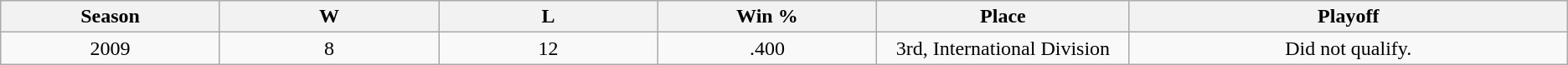<table class="wikitable">
<tr>
<th bgcolor="#DDDDFF" width="5%">Season</th>
<th bgcolor="#DDDDFF" width="5%">W</th>
<th bgcolor="#DDDDFF" width="5%">L</th>
<th bgcolor="#DDDDFF" width="5%">Win %</th>
<th bgcolor="#DDDDFF" width="5%">Place</th>
<th bgcolor="#DDDDFF" width="10%">Playoff</th>
</tr>
<tr align=center>
<td>2009</td>
<td>8</td>
<td>12</td>
<td>.400</td>
<td>3rd, International Division</td>
<td>Did not qualify.</td>
</tr>
</table>
